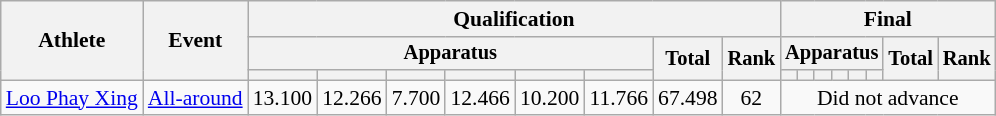<table class="wikitable" style="font-size:90%">
<tr>
<th rowspan=3>Athlete</th>
<th rowspan=3>Event</th>
<th colspan =8>Qualification</th>
<th colspan =8>Final</th>
</tr>
<tr style="font-size:95%">
<th colspan=6>Apparatus</th>
<th rowspan=2>Total</th>
<th rowspan=2>Rank</th>
<th colspan=6>Apparatus</th>
<th rowspan=2>Total</th>
<th rowspan=2>Rank</th>
</tr>
<tr style="font-size:95%">
<th></th>
<th></th>
<th></th>
<th></th>
<th></th>
<th></th>
<th></th>
<th></th>
<th></th>
<th></th>
<th></th>
<th></th>
</tr>
<tr align=center>
<td align=left><a href='#'>Loo Phay Xing</a></td>
<td align=left><a href='#'>All-around</a></td>
<td>13.100</td>
<td>12.266</td>
<td>7.700</td>
<td>12.466</td>
<td>10.200</td>
<td>11.766</td>
<td>67.498</td>
<td>62</td>
<td colspan="8">Did not advance</td>
</tr>
</table>
